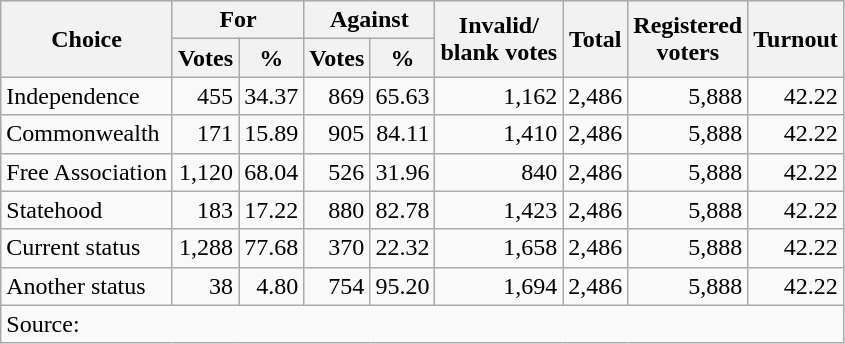<table class=wikitable style=text-align:right>
<tr>
<th rowspan=2>Choice</th>
<th colspan=2>For</th>
<th colspan=2>Against</th>
<th rowspan=2>Invalid/<br>blank votes</th>
<th rowspan=2>Total</th>
<th rowspan=2>Registered<br>voters</th>
<th rowspan=2>Turnout</th>
</tr>
<tr>
<th>Votes</th>
<th>%</th>
<th>Votes</th>
<th>%</th>
</tr>
<tr>
<td align=left>Independence</td>
<td>455</td>
<td>34.37</td>
<td>869</td>
<td>65.63</td>
<td>1,162</td>
<td>2,486</td>
<td>5,888</td>
<td>42.22</td>
</tr>
<tr>
<td align=left>Commonwealth</td>
<td>171</td>
<td>15.89</td>
<td>905</td>
<td>84.11</td>
<td>1,410</td>
<td>2,486</td>
<td>5,888</td>
<td>42.22</td>
</tr>
<tr>
<td align=left>Free Association</td>
<td>1,120</td>
<td>68.04</td>
<td>526</td>
<td>31.96</td>
<td>840</td>
<td>2,486</td>
<td>5,888</td>
<td>42.22</td>
</tr>
<tr>
<td align=left>Statehood</td>
<td>183</td>
<td>17.22</td>
<td>880</td>
<td>82.78</td>
<td>1,423</td>
<td>2,486</td>
<td>5,888</td>
<td>42.22</td>
</tr>
<tr>
<td align=left>Current status</td>
<td>1,288</td>
<td>77.68</td>
<td>370</td>
<td>22.32</td>
<td>1,658</td>
<td>2,486</td>
<td>5,888</td>
<td>42.22</td>
</tr>
<tr>
<td align=left>Another status</td>
<td>38</td>
<td>4.80</td>
<td>754</td>
<td>95.20</td>
<td>1,694</td>
<td>2,486</td>
<td>5,888</td>
<td>42.22</td>
</tr>
<tr>
<td colspan=9 align=left>Source: </td>
</tr>
</table>
